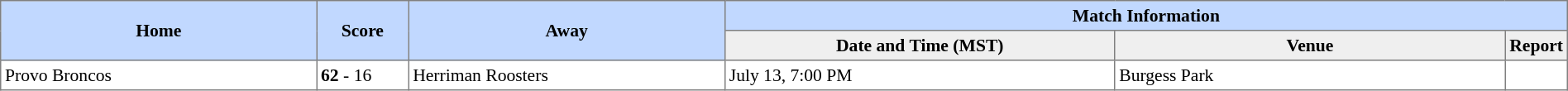<table border="1" cellpadding="3" cellspacing="0" style="border-collapse:collapse; font-size:90%; width:100%">
<tr style="background:#c1d8ff;">
<th rowspan="2" style="width:21%;">Home</th>
<th rowspan="2" style="width:6%;">Score</th>
<th rowspan="2" style="width:21%;">Away</th>
<th colspan="3">Match Information</th>
</tr>
<tr style="background:#efefef;">
<th width="26%">Date and Time (MST)</th>
<th width="26%">Venue</th>
<td><strong>Report</strong></td>
</tr>
<tr>
<td> Provo Broncos</td>
<td><strong>62</strong> - 16</td>
<td> Herriman Roosters</td>
<td>July 13, 7:00 PM</td>
<td>Burgess Park</td>
<td></td>
</tr>
</table>
